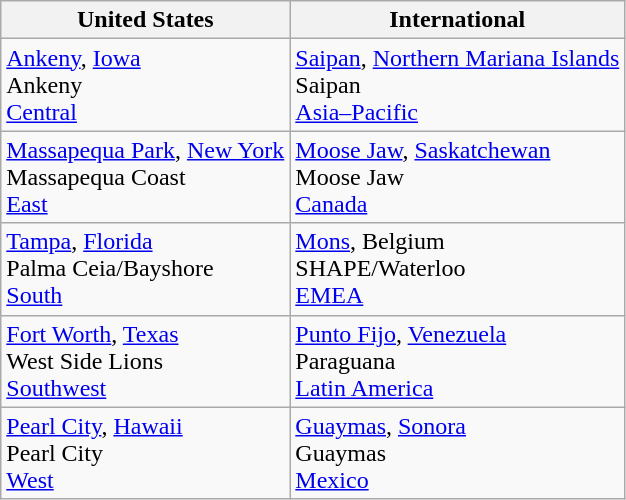<table class="wikitable">
<tr>
<th>United States</th>
<th>International</th>
</tr>
<tr>
<td> <a href='#'>Ankeny</a>, <a href='#'>Iowa</a><br> Ankeny <br><a href='#'>Central</a></td>
<td> <a href='#'>Saipan</a>, <a href='#'>Northern Mariana Islands</a><br>Saipan<br><a href='#'>Asia–Pacific</a></td>
</tr>
<tr>
<td> <a href='#'>Massapequa Park</a>, <a href='#'>New York</a><br> Massapequa Coast<br><a href='#'>East</a></td>
<td> <a href='#'>Moose Jaw</a>, <a href='#'>Saskatchewan</a><br> Moose Jaw <br><a href='#'>Canada</a></td>
</tr>
<tr>
<td> <a href='#'>Tampa</a>, <a href='#'>Florida</a><br> Palma Ceia/Bayshore <br><a href='#'>South</a></td>
<td> <a href='#'>Mons</a>, Belgium<br> SHAPE/Waterloo <br><a href='#'>EMEA</a></td>
</tr>
<tr>
<td> <a href='#'>Fort Worth</a>, <a href='#'>Texas</a><br> West Side Lions <br><a href='#'>Southwest</a></td>
<td> <a href='#'>Punto Fijo</a>, <a href='#'>Venezuela</a><br> Paraguana <br><a href='#'>Latin America</a></td>
</tr>
<tr>
<td> <a href='#'>Pearl City</a>, <a href='#'>Hawaii</a><br> Pearl City<br><a href='#'>West</a></td>
<td> <a href='#'>Guaymas</a>, <a href='#'>Sonora</a><br> Guaymas <br><a href='#'>Mexico</a></td>
</tr>
</table>
